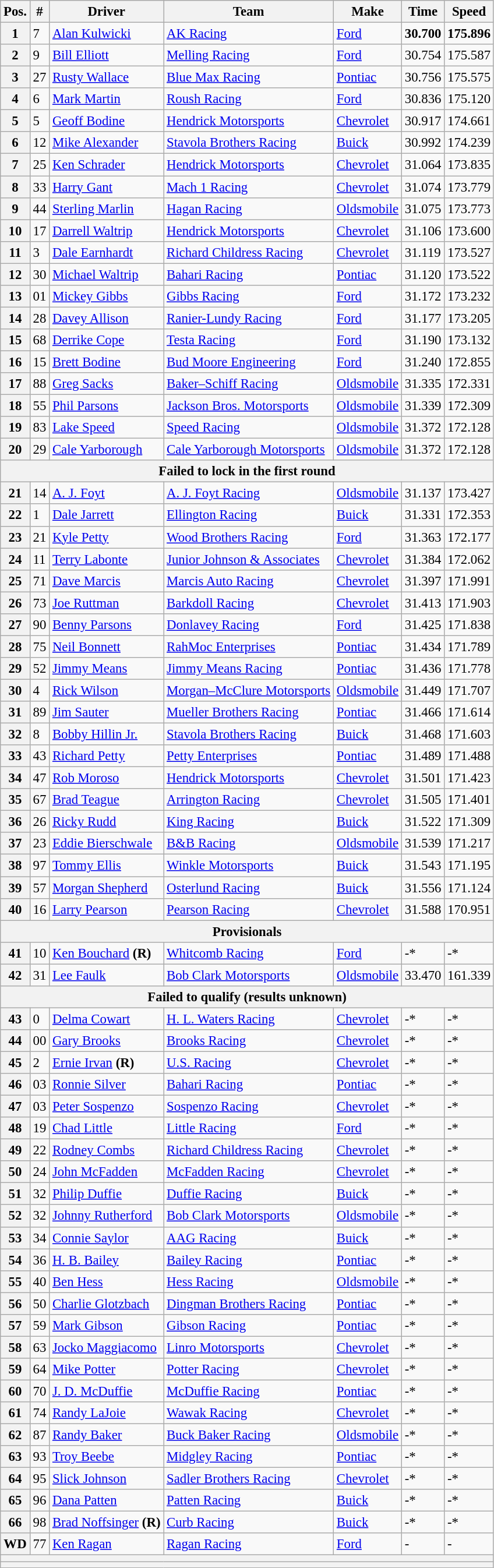<table class="wikitable" style="font-size:95%">
<tr>
<th>Pos.</th>
<th>#</th>
<th>Driver</th>
<th>Team</th>
<th>Make</th>
<th>Time</th>
<th>Speed</th>
</tr>
<tr>
<th>1</th>
<td>7</td>
<td><a href='#'>Alan Kulwicki</a></td>
<td><a href='#'>AK Racing</a></td>
<td><a href='#'>Ford</a></td>
<td><strong>30.700</strong></td>
<td><strong>175.896</strong></td>
</tr>
<tr>
<th>2</th>
<td>9</td>
<td><a href='#'>Bill Elliott</a></td>
<td><a href='#'>Melling Racing</a></td>
<td><a href='#'>Ford</a></td>
<td>30.754</td>
<td>175.587</td>
</tr>
<tr>
<th>3</th>
<td>27</td>
<td><a href='#'>Rusty Wallace</a></td>
<td><a href='#'>Blue Max Racing</a></td>
<td><a href='#'>Pontiac</a></td>
<td>30.756</td>
<td>175.575</td>
</tr>
<tr>
<th>4</th>
<td>6</td>
<td><a href='#'>Mark Martin</a></td>
<td><a href='#'>Roush Racing</a></td>
<td><a href='#'>Ford</a></td>
<td>30.836</td>
<td>175.120</td>
</tr>
<tr>
<th>5</th>
<td>5</td>
<td><a href='#'>Geoff Bodine</a></td>
<td><a href='#'>Hendrick Motorsports</a></td>
<td><a href='#'>Chevrolet</a></td>
<td>30.917</td>
<td>174.661</td>
</tr>
<tr>
<th>6</th>
<td>12</td>
<td><a href='#'>Mike Alexander</a></td>
<td><a href='#'>Stavola Brothers Racing</a></td>
<td><a href='#'>Buick</a></td>
<td>30.992</td>
<td>174.239</td>
</tr>
<tr>
<th>7</th>
<td>25</td>
<td><a href='#'>Ken Schrader</a></td>
<td><a href='#'>Hendrick Motorsports</a></td>
<td><a href='#'>Chevrolet</a></td>
<td>31.064</td>
<td>173.835</td>
</tr>
<tr>
<th>8</th>
<td>33</td>
<td><a href='#'>Harry Gant</a></td>
<td><a href='#'>Mach 1 Racing</a></td>
<td><a href='#'>Chevrolet</a></td>
<td>31.074</td>
<td>173.779</td>
</tr>
<tr>
<th>9</th>
<td>44</td>
<td><a href='#'>Sterling Marlin</a></td>
<td><a href='#'>Hagan Racing</a></td>
<td><a href='#'>Oldsmobile</a></td>
<td>31.075</td>
<td>173.773</td>
</tr>
<tr>
<th>10</th>
<td>17</td>
<td><a href='#'>Darrell Waltrip</a></td>
<td><a href='#'>Hendrick Motorsports</a></td>
<td><a href='#'>Chevrolet</a></td>
<td>31.106</td>
<td>173.600</td>
</tr>
<tr>
<th>11</th>
<td>3</td>
<td><a href='#'>Dale Earnhardt</a></td>
<td><a href='#'>Richard Childress Racing</a></td>
<td><a href='#'>Chevrolet</a></td>
<td>31.119</td>
<td>173.527</td>
</tr>
<tr>
<th>12</th>
<td>30</td>
<td><a href='#'>Michael Waltrip</a></td>
<td><a href='#'>Bahari Racing</a></td>
<td><a href='#'>Pontiac</a></td>
<td>31.120</td>
<td>173.522</td>
</tr>
<tr>
<th>13</th>
<td>01</td>
<td><a href='#'>Mickey Gibbs</a></td>
<td><a href='#'>Gibbs Racing</a></td>
<td><a href='#'>Ford</a></td>
<td>31.172</td>
<td>173.232</td>
</tr>
<tr>
<th>14</th>
<td>28</td>
<td><a href='#'>Davey Allison</a></td>
<td><a href='#'>Ranier-Lundy Racing</a></td>
<td><a href='#'>Ford</a></td>
<td>31.177</td>
<td>173.205</td>
</tr>
<tr>
<th>15</th>
<td>68</td>
<td><a href='#'>Derrike Cope</a></td>
<td><a href='#'>Testa Racing</a></td>
<td><a href='#'>Ford</a></td>
<td>31.190</td>
<td>173.132</td>
</tr>
<tr>
<th>16</th>
<td>15</td>
<td><a href='#'>Brett Bodine</a></td>
<td><a href='#'>Bud Moore Engineering</a></td>
<td><a href='#'>Ford</a></td>
<td>31.240</td>
<td>172.855</td>
</tr>
<tr>
<th>17</th>
<td>88</td>
<td><a href='#'>Greg Sacks</a></td>
<td><a href='#'>Baker–Schiff Racing</a></td>
<td><a href='#'>Oldsmobile</a></td>
<td>31.335</td>
<td>172.331</td>
</tr>
<tr>
<th>18</th>
<td>55</td>
<td><a href='#'>Phil Parsons</a></td>
<td><a href='#'>Jackson Bros. Motorsports</a></td>
<td><a href='#'>Oldsmobile</a></td>
<td>31.339</td>
<td>172.309</td>
</tr>
<tr>
<th>19</th>
<td>83</td>
<td><a href='#'>Lake Speed</a></td>
<td><a href='#'>Speed Racing</a></td>
<td><a href='#'>Oldsmobile</a></td>
<td>31.372</td>
<td>172.128</td>
</tr>
<tr>
<th>20</th>
<td>29</td>
<td><a href='#'>Cale Yarborough</a></td>
<td><a href='#'>Cale Yarborough Motorsports</a></td>
<td><a href='#'>Oldsmobile</a></td>
<td>31.372</td>
<td>172.128</td>
</tr>
<tr>
<th colspan="7">Failed to lock in the first round</th>
</tr>
<tr>
<th>21</th>
<td>14</td>
<td><a href='#'>A. J. Foyt</a></td>
<td><a href='#'>A. J. Foyt Racing</a></td>
<td><a href='#'>Oldsmobile</a></td>
<td>31.137</td>
<td>173.427</td>
</tr>
<tr>
<th>22</th>
<td>1</td>
<td><a href='#'>Dale Jarrett</a></td>
<td><a href='#'>Ellington Racing</a></td>
<td><a href='#'>Buick</a></td>
<td>31.331</td>
<td>172.353</td>
</tr>
<tr>
<th>23</th>
<td>21</td>
<td><a href='#'>Kyle Petty</a></td>
<td><a href='#'>Wood Brothers Racing</a></td>
<td><a href='#'>Ford</a></td>
<td>31.363</td>
<td>172.177</td>
</tr>
<tr>
<th>24</th>
<td>11</td>
<td><a href='#'>Terry Labonte</a></td>
<td><a href='#'>Junior Johnson & Associates</a></td>
<td><a href='#'>Chevrolet</a></td>
<td>31.384</td>
<td>172.062</td>
</tr>
<tr>
<th>25</th>
<td>71</td>
<td><a href='#'>Dave Marcis</a></td>
<td><a href='#'>Marcis Auto Racing</a></td>
<td><a href='#'>Chevrolet</a></td>
<td>31.397</td>
<td>171.991</td>
</tr>
<tr>
<th>26</th>
<td>73</td>
<td><a href='#'>Joe Ruttman</a></td>
<td><a href='#'>Barkdoll Racing</a></td>
<td><a href='#'>Chevrolet</a></td>
<td>31.413</td>
<td>171.903</td>
</tr>
<tr>
<th>27</th>
<td>90</td>
<td><a href='#'>Benny Parsons</a></td>
<td><a href='#'>Donlavey Racing</a></td>
<td><a href='#'>Ford</a></td>
<td>31.425</td>
<td>171.838</td>
</tr>
<tr>
<th>28</th>
<td>75</td>
<td><a href='#'>Neil Bonnett</a></td>
<td><a href='#'>RahMoc Enterprises</a></td>
<td><a href='#'>Pontiac</a></td>
<td>31.434</td>
<td>171.789</td>
</tr>
<tr>
<th>29</th>
<td>52</td>
<td><a href='#'>Jimmy Means</a></td>
<td><a href='#'>Jimmy Means Racing</a></td>
<td><a href='#'>Pontiac</a></td>
<td>31.436</td>
<td>171.778</td>
</tr>
<tr>
<th>30</th>
<td>4</td>
<td><a href='#'>Rick Wilson</a></td>
<td><a href='#'>Morgan–McClure Motorsports</a></td>
<td><a href='#'>Oldsmobile</a></td>
<td>31.449</td>
<td>171.707</td>
</tr>
<tr>
<th>31</th>
<td>89</td>
<td><a href='#'>Jim Sauter</a></td>
<td><a href='#'>Mueller Brothers Racing</a></td>
<td><a href='#'>Pontiac</a></td>
<td>31.466</td>
<td>171.614</td>
</tr>
<tr>
<th>32</th>
<td>8</td>
<td><a href='#'>Bobby Hillin Jr.</a></td>
<td><a href='#'>Stavola Brothers Racing</a></td>
<td><a href='#'>Buick</a></td>
<td>31.468</td>
<td>171.603</td>
</tr>
<tr>
<th>33</th>
<td>43</td>
<td><a href='#'>Richard Petty</a></td>
<td><a href='#'>Petty Enterprises</a></td>
<td><a href='#'>Pontiac</a></td>
<td>31.489</td>
<td>171.488</td>
</tr>
<tr>
<th>34</th>
<td>47</td>
<td><a href='#'>Rob Moroso</a></td>
<td><a href='#'>Hendrick Motorsports</a></td>
<td><a href='#'>Chevrolet</a></td>
<td>31.501</td>
<td>171.423</td>
</tr>
<tr>
<th>35</th>
<td>67</td>
<td><a href='#'>Brad Teague</a></td>
<td><a href='#'>Arrington Racing</a></td>
<td><a href='#'>Chevrolet</a></td>
<td>31.505</td>
<td>171.401</td>
</tr>
<tr>
<th>36</th>
<td>26</td>
<td><a href='#'>Ricky Rudd</a></td>
<td><a href='#'>King Racing</a></td>
<td><a href='#'>Buick</a></td>
<td>31.522</td>
<td>171.309</td>
</tr>
<tr>
<th>37</th>
<td>23</td>
<td><a href='#'>Eddie Bierschwale</a></td>
<td><a href='#'>B&B Racing</a></td>
<td><a href='#'>Oldsmobile</a></td>
<td>31.539</td>
<td>171.217</td>
</tr>
<tr>
<th>38</th>
<td>97</td>
<td><a href='#'>Tommy Ellis</a></td>
<td><a href='#'>Winkle Motorsports</a></td>
<td><a href='#'>Buick</a></td>
<td>31.543</td>
<td>171.195</td>
</tr>
<tr>
<th>39</th>
<td>57</td>
<td><a href='#'>Morgan Shepherd</a></td>
<td><a href='#'>Osterlund Racing</a></td>
<td><a href='#'>Buick</a></td>
<td>31.556</td>
<td>171.124</td>
</tr>
<tr>
<th>40</th>
<td>16</td>
<td><a href='#'>Larry Pearson</a></td>
<td><a href='#'>Pearson Racing</a></td>
<td><a href='#'>Chevrolet</a></td>
<td>31.588</td>
<td>170.951</td>
</tr>
<tr>
<th colspan="7">Provisionals</th>
</tr>
<tr>
<th>41</th>
<td>10</td>
<td><a href='#'>Ken Bouchard</a> <strong>(R)</strong></td>
<td><a href='#'>Whitcomb Racing</a></td>
<td><a href='#'>Ford</a></td>
<td>-*</td>
<td>-*</td>
</tr>
<tr>
<th>42</th>
<td>31</td>
<td><a href='#'>Lee Faulk</a></td>
<td><a href='#'>Bob Clark Motorsports</a></td>
<td><a href='#'>Oldsmobile</a></td>
<td>33.470</td>
<td>161.339</td>
</tr>
<tr>
<th colspan="7">Failed to qualify (results unknown)</th>
</tr>
<tr>
<th>43</th>
<td>0</td>
<td><a href='#'>Delma Cowart</a></td>
<td><a href='#'>H. L. Waters Racing</a></td>
<td><a href='#'>Chevrolet</a></td>
<td>-*</td>
<td>-*</td>
</tr>
<tr>
<th>44</th>
<td>00</td>
<td><a href='#'>Gary Brooks</a></td>
<td><a href='#'>Brooks Racing</a></td>
<td><a href='#'>Chevrolet</a></td>
<td>-*</td>
<td>-*</td>
</tr>
<tr>
<th>45</th>
<td>2</td>
<td><a href='#'>Ernie Irvan</a> <strong>(R)</strong></td>
<td><a href='#'>U.S. Racing</a></td>
<td><a href='#'>Chevrolet</a></td>
<td>-*</td>
<td>-*</td>
</tr>
<tr>
<th>46</th>
<td>03</td>
<td><a href='#'>Ronnie Silver</a></td>
<td><a href='#'>Bahari Racing</a></td>
<td><a href='#'>Pontiac</a></td>
<td>-*</td>
<td>-*</td>
</tr>
<tr>
<th>47</th>
<td>03</td>
<td><a href='#'>Peter Sospenzo</a></td>
<td><a href='#'>Sospenzo Racing</a></td>
<td><a href='#'>Chevrolet</a></td>
<td>-*</td>
<td>-*</td>
</tr>
<tr>
<th>48</th>
<td>19</td>
<td><a href='#'>Chad Little</a></td>
<td><a href='#'>Little Racing</a></td>
<td><a href='#'>Ford</a></td>
<td>-*</td>
<td>-*</td>
</tr>
<tr>
<th>49</th>
<td>22</td>
<td><a href='#'>Rodney Combs</a></td>
<td><a href='#'>Richard Childress Racing</a></td>
<td><a href='#'>Chevrolet</a></td>
<td>-*</td>
<td>-*</td>
</tr>
<tr>
<th>50</th>
<td>24</td>
<td><a href='#'>John McFadden</a></td>
<td><a href='#'>McFadden Racing</a></td>
<td><a href='#'>Chevrolet</a></td>
<td>-*</td>
<td>-*</td>
</tr>
<tr>
<th>51</th>
<td>32</td>
<td><a href='#'>Philip Duffie</a></td>
<td><a href='#'>Duffie Racing</a></td>
<td><a href='#'>Buick</a></td>
<td>-*</td>
<td>-*</td>
</tr>
<tr>
<th>52</th>
<td>32</td>
<td><a href='#'>Johnny Rutherford</a></td>
<td><a href='#'>Bob Clark Motorsports</a></td>
<td><a href='#'>Oldsmobile</a></td>
<td>-*</td>
<td>-*</td>
</tr>
<tr>
<th>53</th>
<td>34</td>
<td><a href='#'>Connie Saylor</a></td>
<td><a href='#'>AAG Racing</a></td>
<td><a href='#'>Buick</a></td>
<td>-*</td>
<td>-*</td>
</tr>
<tr>
<th>54</th>
<td>36</td>
<td><a href='#'>H. B. Bailey</a></td>
<td><a href='#'>Bailey Racing</a></td>
<td><a href='#'>Pontiac</a></td>
<td>-*</td>
<td>-*</td>
</tr>
<tr>
<th>55</th>
<td>40</td>
<td><a href='#'>Ben Hess</a></td>
<td><a href='#'>Hess Racing</a></td>
<td><a href='#'>Oldsmobile</a></td>
<td>-*</td>
<td>-*</td>
</tr>
<tr>
<th>56</th>
<td>50</td>
<td><a href='#'>Charlie Glotzbach</a></td>
<td><a href='#'>Dingman Brothers Racing</a></td>
<td><a href='#'>Pontiac</a></td>
<td>-*</td>
<td>-*</td>
</tr>
<tr>
<th>57</th>
<td>59</td>
<td><a href='#'>Mark Gibson</a></td>
<td><a href='#'>Gibson Racing</a></td>
<td><a href='#'>Pontiac</a></td>
<td>-*</td>
<td>-*</td>
</tr>
<tr>
<th>58</th>
<td>63</td>
<td><a href='#'>Jocko Maggiacomo</a></td>
<td><a href='#'>Linro Motorsports</a></td>
<td><a href='#'>Chevrolet</a></td>
<td>-*</td>
<td>-*</td>
</tr>
<tr>
<th>59</th>
<td>64</td>
<td><a href='#'>Mike Potter</a></td>
<td><a href='#'>Potter Racing</a></td>
<td><a href='#'>Chevrolet</a></td>
<td>-*</td>
<td>-*</td>
</tr>
<tr>
<th>60</th>
<td>70</td>
<td><a href='#'>J. D. McDuffie</a></td>
<td><a href='#'>McDuffie Racing</a></td>
<td><a href='#'>Pontiac</a></td>
<td>-*</td>
<td>-*</td>
</tr>
<tr>
<th>61</th>
<td>74</td>
<td><a href='#'>Randy LaJoie</a></td>
<td><a href='#'>Wawak Racing</a></td>
<td><a href='#'>Chevrolet</a></td>
<td>-*</td>
<td>-*</td>
</tr>
<tr>
<th>62</th>
<td>87</td>
<td><a href='#'>Randy Baker</a></td>
<td><a href='#'>Buck Baker Racing</a></td>
<td><a href='#'>Oldsmobile</a></td>
<td>-*</td>
<td>-*</td>
</tr>
<tr>
<th>63</th>
<td>93</td>
<td><a href='#'>Troy Beebe</a></td>
<td><a href='#'>Midgley Racing</a></td>
<td><a href='#'>Pontiac</a></td>
<td>-*</td>
<td>-*</td>
</tr>
<tr>
<th>64</th>
<td>95</td>
<td><a href='#'>Slick Johnson</a></td>
<td><a href='#'>Sadler Brothers Racing</a></td>
<td><a href='#'>Chevrolet</a></td>
<td>-*</td>
<td>-*</td>
</tr>
<tr>
<th>65</th>
<td>96</td>
<td><a href='#'>Dana Patten</a></td>
<td><a href='#'>Patten Racing</a></td>
<td><a href='#'>Buick</a></td>
<td>-*</td>
<td>-*</td>
</tr>
<tr>
<th>66</th>
<td>98</td>
<td><a href='#'>Brad Noffsinger</a> <strong>(R)</strong></td>
<td><a href='#'>Curb Racing</a></td>
<td><a href='#'>Buick</a></td>
<td>-*</td>
<td>-*</td>
</tr>
<tr>
<th>WD</th>
<td>77</td>
<td><a href='#'>Ken Ragan</a></td>
<td><a href='#'>Ragan Racing</a></td>
<td><a href='#'>Ford</a></td>
<td>-</td>
<td>-</td>
</tr>
<tr>
<th colspan="7"></th>
</tr>
<tr>
<th colspan="7"></th>
</tr>
</table>
